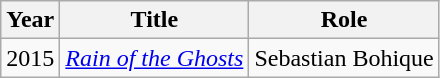<table class="wikitable sortable">
<tr>
<th>Year</th>
<th>Title</th>
<th>Role</th>
</tr>
<tr>
<td>2015</td>
<td><em><a href='#'>Rain of the Ghosts</a></em></td>
<td>Sebastian Bohique</td>
</tr>
</table>
